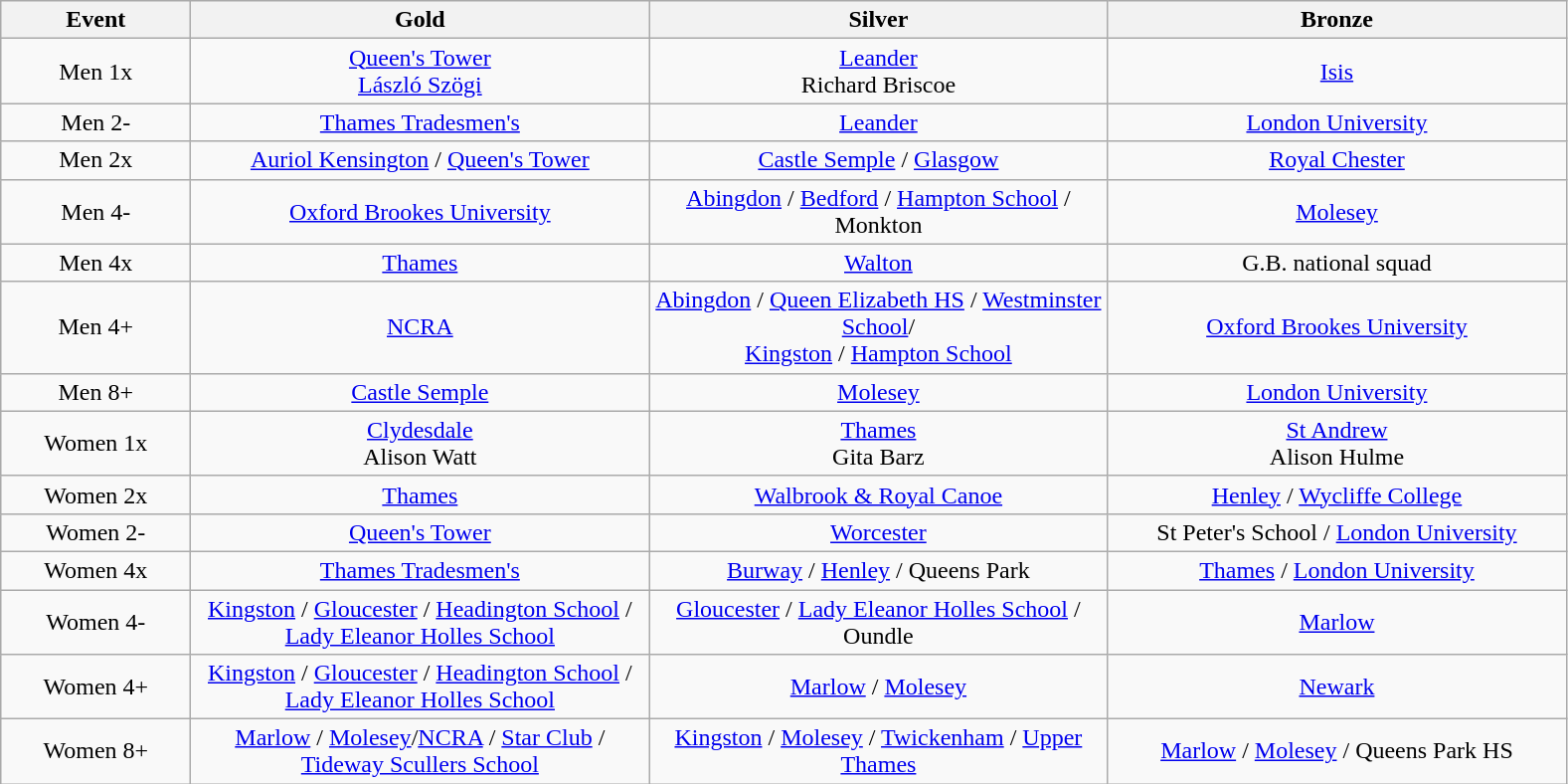<table class="wikitable" style="text-align:center">
<tr>
<th width=120>Event</th>
<th width=300>Gold</th>
<th width=300>Silver</th>
<th width=300>Bronze</th>
</tr>
<tr>
<td>Men 1x</td>
<td><a href='#'>Queen's Tower</a><br><a href='#'>László Szögi</a></td>
<td><a href='#'>Leander</a><br>Richard Briscoe</td>
<td><a href='#'>Isis</a><br></td>
</tr>
<tr>
<td>Men 2-</td>
<td><a href='#'>Thames Tradesmen's</a><br></td>
<td><a href='#'>Leander</a>  <br></td>
<td><a href='#'>London University</a><br></td>
</tr>
<tr>
<td>Men 2x</td>
<td><a href='#'>Auriol Kensington</a> / <a href='#'>Queen's Tower</a><br></td>
<td><a href='#'>Castle Semple</a> / <a href='#'>Glasgow</a> <br></td>
<td><a href='#'>Royal Chester</a><br></td>
</tr>
<tr>
<td>Men 4-</td>
<td><a href='#'>Oxford Brookes University</a><br></td>
<td><a href='#'>Abingdon</a> / <a href='#'>Bedford</a> / <a href='#'>Hampton School</a> / Monkton<br></td>
<td><a href='#'>Molesey</a><br></td>
</tr>
<tr>
<td>Men 4x</td>
<td><a href='#'>Thames</a><br></td>
<td><a href='#'>Walton</a> <br></td>
<td>G.B. national squad<br></td>
</tr>
<tr>
<td>Men 4+</td>
<td><a href='#'>NCRA</a>  <br></td>
<td><a href='#'>Abingdon</a> / <a href='#'>Queen Elizabeth HS</a> / <a href='#'>Westminster School</a>/<br><a href='#'>Kingston</a> / <a href='#'>Hampton School</a><br></td>
<td><a href='#'>Oxford Brookes University</a><br></td>
</tr>
<tr>
<td>Men 8+</td>
<td><a href='#'>Castle Semple</a><br></td>
<td><a href='#'>Molesey</a><br></td>
<td><a href='#'>London University</a><br></td>
</tr>
<tr>
<td>Women 1x</td>
<td><a href='#'>Clydesdale</a><br>Alison Watt</td>
<td><a href='#'>Thames</a><br>Gita Barz</td>
<td><a href='#'>St Andrew</a><br> Alison Hulme</td>
</tr>
<tr>
<td>Women 2x</td>
<td><a href='#'>Thames</a><br></td>
<td><a href='#'>Walbrook & Royal Canoe</a> <br></td>
<td><a href='#'>Henley</a> / <a href='#'>Wycliffe College</a><br></td>
</tr>
<tr>
<td>Women 2-</td>
<td><a href='#'>Queen's Tower</a> <br></td>
<td><a href='#'>Worcester</a><br></td>
<td>St Peter's School / <a href='#'>London University</a><br></td>
</tr>
<tr>
<td>Women 4x</td>
<td><a href='#'>Thames Tradesmen's</a><br></td>
<td><a href='#'>Burway</a> / <a href='#'>Henley</a> / Queens Park  <br></td>
<td><a href='#'>Thames</a> / <a href='#'>London University</a> <br></td>
</tr>
<tr>
<td>Women 4-</td>
<td><a href='#'>Kingston</a> / <a href='#'>Gloucester</a> / <a href='#'>Headington School</a> / <a href='#'>Lady Eleanor Holles School</a><br></td>
<td><a href='#'>Gloucester</a> / <a href='#'>Lady Eleanor Holles School</a> / Oundle<br></td>
<td><a href='#'>Marlow</a> <br></td>
</tr>
<tr>
<td>Women 4+</td>
<td><a href='#'>Kingston</a> / <a href='#'>Gloucester</a> / <a href='#'>Headington School</a> / <a href='#'>Lady Eleanor Holles School</a><br></td>
<td><a href='#'>Marlow</a> / <a href='#'>Molesey</a><br></td>
<td><a href='#'>Newark</a><br></td>
</tr>
<tr>
<td>Women 8+</td>
<td><a href='#'>Marlow</a> / <a href='#'>Molesey</a>/<a href='#'>NCRA</a> / <a href='#'>Star Club</a> / <a href='#'>Tideway Scullers School</a><br></td>
<td><a href='#'>Kingston</a> / <a href='#'>Molesey</a> / <a href='#'>Twickenham</a> / <a href='#'>Upper Thames</a>  <br></td>
<td><a href='#'>Marlow</a> / <a href='#'>Molesey</a> / Queens Park HS<br></td>
</tr>
</table>
